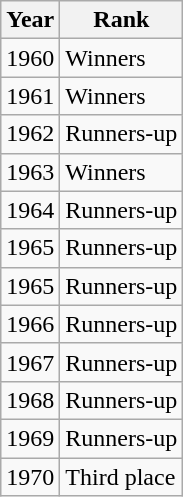<table class="wikitable">
<tr>
<th>Year</th>
<th>Rank</th>
</tr>
<tr>
<td>1960</td>
<td>Winners</td>
</tr>
<tr>
<td>1961</td>
<td>Winners</td>
</tr>
<tr>
<td>1962</td>
<td>Runners-up</td>
</tr>
<tr>
<td>1963</td>
<td>Winners</td>
</tr>
<tr>
<td>1964</td>
<td>Runners-up</td>
</tr>
<tr>
<td>1965</td>
<td>Runners-up</td>
</tr>
<tr>
<td>1965</td>
<td>Runners-up</td>
</tr>
<tr>
<td>1966</td>
<td>Runners-up</td>
</tr>
<tr>
<td>1967</td>
<td>Runners-up</td>
</tr>
<tr>
<td>1968</td>
<td>Runners-up</td>
</tr>
<tr>
<td>1969</td>
<td>Runners-up</td>
</tr>
<tr>
<td>1970</td>
<td>Third place</td>
</tr>
</table>
